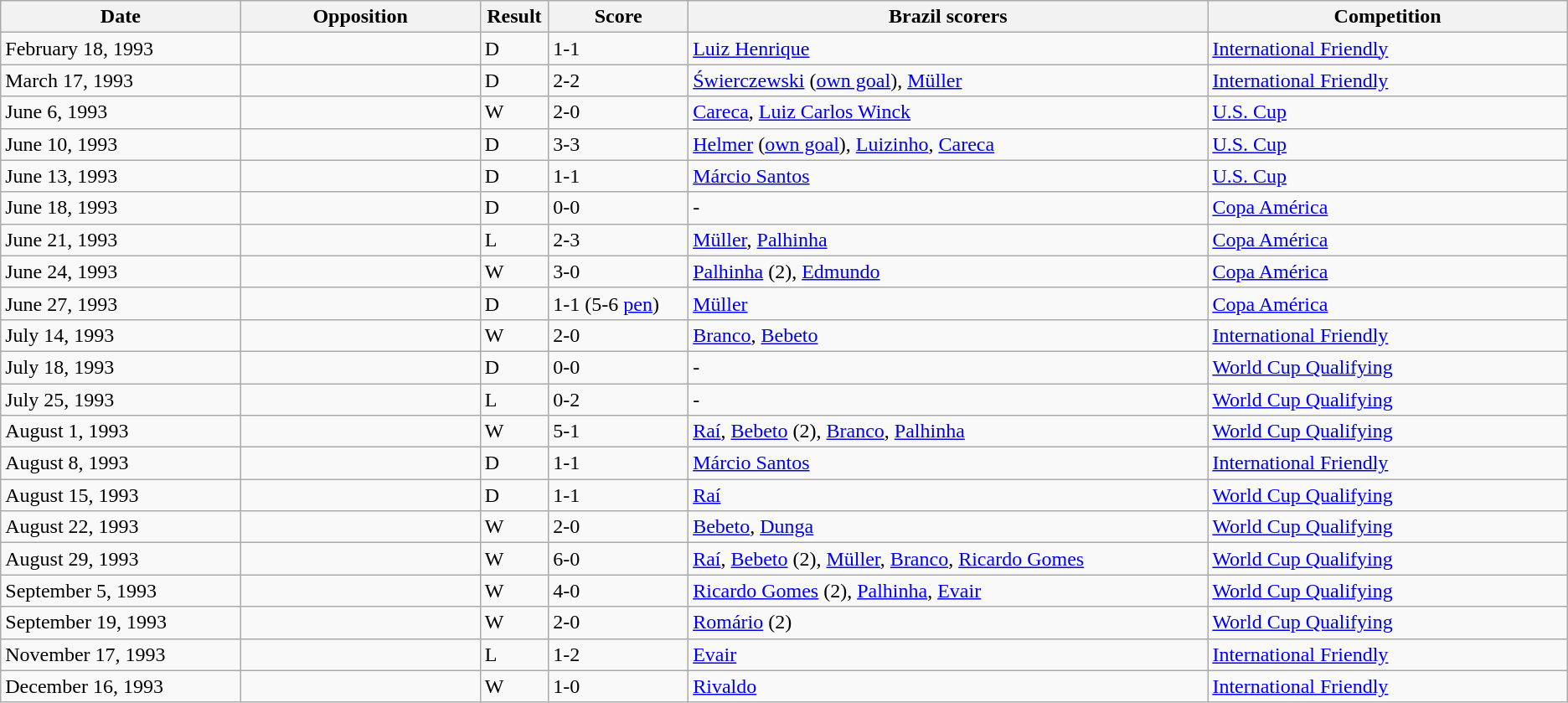<table class="wikitable" style="text-align: left;">
<tr>
<th width=12%>Date</th>
<th width=12%>Opposition</th>
<th width=1%>Result</th>
<th width=7%>Score</th>
<th width=26%>Brazil scorers</th>
<th width=18%>Competition</th>
</tr>
<tr>
<td>February 18, 1993</td>
<td></td>
<td>D</td>
<td>1-1</td>
<td><a href='#'>Luiz Henrique</a></td>
<td><a href='#'>International Friendly</a></td>
</tr>
<tr>
<td>March 17, 1993</td>
<td></td>
<td>D</td>
<td>2-2</td>
<td><a href='#'>Świerczewski</a> (<a href='#'>own goal</a>), <a href='#'>Müller</a></td>
<td><a href='#'>International Friendly</a></td>
</tr>
<tr>
<td>June 6, 1993</td>
<td></td>
<td>W</td>
<td>2-0</td>
<td><a href='#'>Careca</a>, <a href='#'>Luiz Carlos Winck</a></td>
<td><a href='#'>U.S. Cup</a></td>
</tr>
<tr>
<td>June 10, 1993</td>
<td></td>
<td>D</td>
<td>3-3</td>
<td><a href='#'>Helmer</a> (<a href='#'>own goal</a>), <a href='#'>Luizinho</a>, <a href='#'>Careca</a></td>
<td><a href='#'>U.S. Cup</a></td>
</tr>
<tr>
<td>June 13, 1993</td>
<td></td>
<td>D</td>
<td>1-1</td>
<td><a href='#'>Márcio Santos</a></td>
<td><a href='#'>U.S. Cup</a></td>
</tr>
<tr>
<td>June 18, 1993</td>
<td></td>
<td>D</td>
<td>0-0</td>
<td>-</td>
<td><a href='#'>Copa América</a></td>
</tr>
<tr>
<td>June 21, 1993</td>
<td></td>
<td>L</td>
<td>2-3</td>
<td><a href='#'>Müller</a>, <a href='#'>Palhinha</a></td>
<td><a href='#'>Copa América</a></td>
</tr>
<tr>
<td>June 24, 1993</td>
<td></td>
<td>W</td>
<td>3-0</td>
<td><a href='#'>Palhinha</a> (2), <a href='#'>Edmundo</a></td>
<td><a href='#'>Copa América</a></td>
</tr>
<tr>
<td>June 27, 1993</td>
<td></td>
<td>D</td>
<td>1-1 (5-6 <a href='#'>pen</a>)</td>
<td><a href='#'>Müller</a></td>
<td><a href='#'>Copa América</a></td>
</tr>
<tr>
<td>July 14, 1993</td>
<td></td>
<td>W</td>
<td>2-0</td>
<td><a href='#'>Branco</a>, <a href='#'>Bebeto</a></td>
<td><a href='#'>International Friendly</a></td>
</tr>
<tr>
<td>July 18, 1993</td>
<td></td>
<td>D</td>
<td>0-0</td>
<td>-</td>
<td><a href='#'>World Cup Qualifying</a></td>
</tr>
<tr>
<td>July 25, 1993</td>
<td></td>
<td>L</td>
<td>0-2</td>
<td>-</td>
<td><a href='#'>World Cup Qualifying</a></td>
</tr>
<tr>
<td>August 1, 1993</td>
<td></td>
<td>W</td>
<td>5-1</td>
<td><a href='#'>Raí</a>, <a href='#'>Bebeto</a> (2), <a href='#'>Branco</a>, <a href='#'>Palhinha</a></td>
<td><a href='#'>World Cup Qualifying</a></td>
</tr>
<tr>
<td>August 8, 1993</td>
<td></td>
<td>D</td>
<td>1-1</td>
<td><a href='#'>Márcio Santos</a></td>
<td><a href='#'>International Friendly</a></td>
</tr>
<tr>
<td>August 15, 1993</td>
<td></td>
<td>D</td>
<td>1-1</td>
<td><a href='#'>Raí</a></td>
<td><a href='#'>World Cup Qualifying</a></td>
</tr>
<tr>
<td>August 22, 1993</td>
<td></td>
<td>W</td>
<td>2-0</td>
<td><a href='#'>Bebeto</a>, <a href='#'>Dunga</a></td>
<td><a href='#'>World Cup Qualifying</a></td>
</tr>
<tr>
<td>August 29, 1993</td>
<td></td>
<td>W</td>
<td>6-0</td>
<td><a href='#'>Raí</a>, <a href='#'>Bebeto</a> (2), <a href='#'>Müller</a>, <a href='#'>Branco</a>, <a href='#'>Ricardo Gomes</a></td>
<td><a href='#'>World Cup Qualifying</a></td>
</tr>
<tr>
<td>September 5, 1993</td>
<td></td>
<td>W</td>
<td>4-0</td>
<td><a href='#'>Ricardo Gomes</a> (2), <a href='#'>Palhinha</a>, <a href='#'>Evair</a></td>
<td><a href='#'>World Cup Qualifying</a></td>
</tr>
<tr>
<td>September 19, 1993</td>
<td></td>
<td>W</td>
<td>2-0</td>
<td><a href='#'>Romário</a> (2)</td>
<td><a href='#'>World Cup Qualifying</a></td>
</tr>
<tr>
<td>November 17, 1993</td>
<td></td>
<td>L</td>
<td>1-2</td>
<td><a href='#'>Evair</a></td>
<td><a href='#'>International Friendly</a></td>
</tr>
<tr>
<td>December 16, 1993</td>
<td></td>
<td>W</td>
<td>1-0</td>
<td><a href='#'>Rivaldo</a></td>
<td><a href='#'>International Friendly</a></td>
</tr>
</table>
